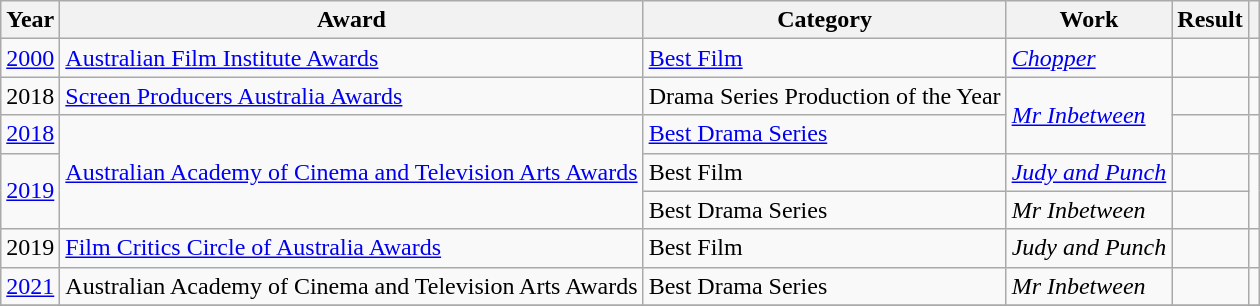<table class="wikitable sortable plainrowheaders">
<tr>
<th>Year</th>
<th>Award</th>
<th>Category</th>
<th>Work</th>
<th>Result</th>
<th scope="col" class="unsortable"></th>
</tr>
<tr>
<td align="center"><a href='#'>2000</a></td>
<td><a href='#'>Australian Film Institute Awards</a></td>
<td><a href='#'>Best Film</a></td>
<td><em><a href='#'>Chopper</a></em></td>
<td></td>
<td></td>
</tr>
<tr>
<td align="center">2018</td>
<td><a href='#'>Screen Producers Australia Awards</a></td>
<td>Drama Series Production of the Year</td>
<td rowspan=2><em><a href='#'>Mr Inbetween</a></em></td>
<td></td>
<td></td>
</tr>
<tr>
<td align="center"><a href='#'>2018</a></td>
<td rowspan=3><a href='#'>Australian Academy of Cinema and Television Arts Awards</a></td>
<td><a href='#'>Best Drama Series</a></td>
<td></td>
<td></td>
</tr>
<tr>
<td align="center" rowspan=2><a href='#'>2019</a></td>
<td>Best Film</td>
<td><em><a href='#'>Judy and Punch</a></em></td>
<td></td>
<td rowspan=2></td>
</tr>
<tr>
<td>Best Drama Series</td>
<td><em>Mr Inbetween</em></td>
<td></td>
</tr>
<tr>
<td align="center">2019</td>
<td><a href='#'>Film Critics Circle of Australia Awards</a></td>
<td>Best Film</td>
<td><em>Judy and Punch</em></td>
<td></td>
<td></td>
</tr>
<tr>
<td align="center"><a href='#'>2021</a></td>
<td>Australian Academy of Cinema and Television Arts Awards</td>
<td>Best Drama Series</td>
<td><em>Mr Inbetween</em></td>
<td></td>
<td></td>
</tr>
<tr>
</tr>
</table>
